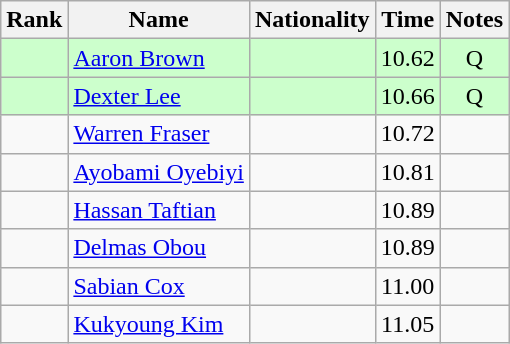<table class="wikitable sortable" style="text-align:center">
<tr>
<th>Rank</th>
<th>Name</th>
<th>Nationality</th>
<th>Time</th>
<th>Notes</th>
</tr>
<tr bgcolor=ccffcc>
<td></td>
<td align=left><a href='#'>Aaron Brown</a></td>
<td align=left></td>
<td>10.62</td>
<td>Q</td>
</tr>
<tr bgcolor=ccffcc>
<td></td>
<td align=left><a href='#'>Dexter Lee</a></td>
<td align=left></td>
<td>10.66</td>
<td>Q</td>
</tr>
<tr>
<td></td>
<td align=left><a href='#'>Warren Fraser</a></td>
<td align=left></td>
<td>10.72</td>
<td></td>
</tr>
<tr>
<td></td>
<td align=left><a href='#'>Ayobami Oyebiyi</a></td>
<td align=left></td>
<td>10.81</td>
<td></td>
</tr>
<tr>
<td></td>
<td align=left><a href='#'>Hassan Taftian</a></td>
<td align=left></td>
<td>10.89</td>
<td></td>
</tr>
<tr>
<td></td>
<td align=left><a href='#'>Delmas Obou</a></td>
<td align=left></td>
<td>10.89</td>
<td></td>
</tr>
<tr>
<td></td>
<td align=left><a href='#'>Sabian Cox</a></td>
<td align=left></td>
<td>11.00</td>
<td></td>
</tr>
<tr>
<td></td>
<td align=left><a href='#'>Kukyoung Kim</a></td>
<td align=left></td>
<td>11.05</td>
<td></td>
</tr>
</table>
